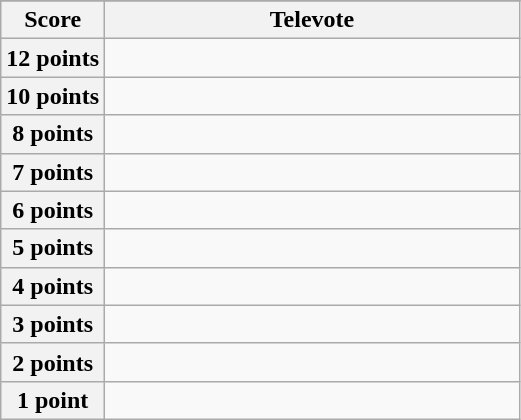<table class="wikitable">
<tr>
</tr>
<tr>
<th scope="col" width="20%">Score</th>
<th scope="col" width="80%">Televote</th>
</tr>
<tr>
<th scope="row">12 points</th>
<td></td>
</tr>
<tr>
<th scope="row">10 points</th>
<td></td>
</tr>
<tr>
<th scope="row">8 points</th>
<td></td>
</tr>
<tr>
<th scope="row">7 points</th>
<td></td>
</tr>
<tr>
<th scope="row">6 points</th>
<td></td>
</tr>
<tr>
<th scope="row">5 points</th>
<td></td>
</tr>
<tr>
<th scope="row">4 points</th>
<td></td>
</tr>
<tr>
<th scope="row">3 points</th>
<td></td>
</tr>
<tr>
<th scope="row">2 points</th>
<td></td>
</tr>
<tr>
<th scope="row">1 point</th>
<td></td>
</tr>
</table>
